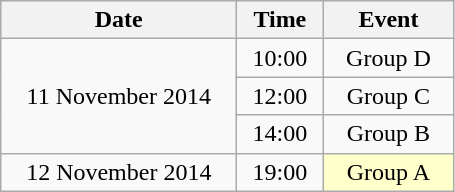<table class = "wikitable" style="text-align:center;">
<tr>
<th width=150>Date</th>
<th width=50>Time</th>
<th width=80>Event</th>
</tr>
<tr>
<td rowspan=3>11 November 2014</td>
<td>10:00</td>
<td>Group D</td>
</tr>
<tr>
<td>12:00</td>
<td>Group C</td>
</tr>
<tr>
<td>14:00</td>
<td>Group B</td>
</tr>
<tr>
<td>12 November 2014</td>
<td>19:00</td>
<td bgcolor=ffffcc>Group A</td>
</tr>
</table>
